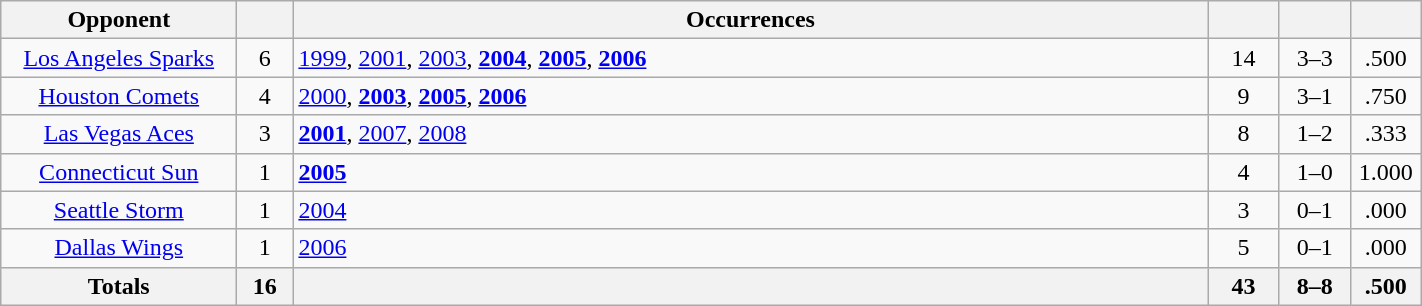<table class="wikitable sortable" style="text-align: center; width: 75%;">
<tr>
<th width="150">Opponent</th>
<th width="30"></th>
<th>Occurrences</th>
<th width="40"></th>
<th width="40"></th>
<th width="40"></th>
</tr>
<tr>
<td><a href='#'>Los Angeles Sparks</a></td>
<td>6</td>
<td align=left><a href='#'>1999</a>, <a href='#'>2001</a>, <a href='#'>2003</a>, <strong><a href='#'>2004</a></strong>, <strong><a href='#'>2005</a></strong>, <strong><a href='#'>2006</a></strong></td>
<td>14</td>
<td>3–3</td>
<td>.500</td>
</tr>
<tr>
<td><a href='#'>Houston Comets</a></td>
<td>4</td>
<td align=left><a href='#'>2000</a>, <strong><a href='#'>2003</a></strong>, <strong><a href='#'>2005</a></strong>, <strong><a href='#'>2006</a></strong></td>
<td>9</td>
<td>3–1</td>
<td>.750</td>
</tr>
<tr>
<td><a href='#'>Las Vegas Aces</a></td>
<td>3</td>
<td align=left><strong><a href='#'>2001</a></strong>, <a href='#'>2007</a>, <a href='#'>2008</a></td>
<td>8</td>
<td>1–2</td>
<td>.333</td>
</tr>
<tr>
<td><a href='#'>Connecticut Sun</a></td>
<td>1</td>
<td align=left><strong><a href='#'>2005</a></strong></td>
<td>4</td>
<td>1–0</td>
<td>1.000</td>
</tr>
<tr>
<td><a href='#'>Seattle Storm</a></td>
<td>1</td>
<td align="left"><a href='#'>2004</a></td>
<td>3</td>
<td>0–1</td>
<td>.000</td>
</tr>
<tr>
<td><a href='#'>Dallas Wings</a></td>
<td>1</td>
<td align=left><a href='#'>2006</a></td>
<td>5</td>
<td>0–1</td>
<td>.000</td>
</tr>
<tr>
<th width="150">Totals</th>
<th width="30">16</th>
<th></th>
<th width="40">43</th>
<th width="40">8–8</th>
<th width="40">.500</th>
</tr>
</table>
